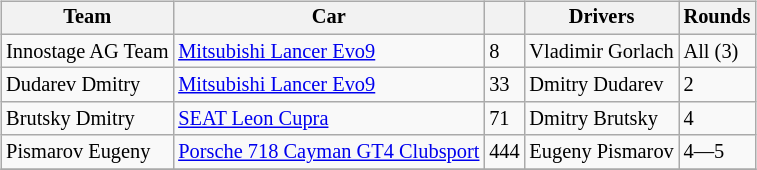<table>
<tr>
<td><br><table class="wikitable" style="font-size: 85%">
<tr>
<th>Team</th>
<th>Car</th>
<th></th>
<th>Drivers</th>
<th>Rounds</th>
</tr>
<tr>
<td>Innostage AG Team</td>
<td><a href='#'>Mitsubishi Lancer Evo9</a></td>
<td>8</td>
<td>Vladimir Gorlach</td>
<td>All (3)</td>
</tr>
<tr>
<td>Dudarev Dmitry</td>
<td><a href='#'>Mitsubishi Lancer Evo9</a></td>
<td>33</td>
<td>Dmitry Dudarev</td>
<td>2</td>
</tr>
<tr>
<td>Brutsky Dmitry</td>
<td><a href='#'>SEAT Leon Cupra</a></td>
<td>71</td>
<td>Dmitry Brutsky</td>
<td>4</td>
</tr>
<tr>
<td>Pismarov Eugeny</td>
<td><a href='#'>Porsche 718 Cayman GT4 Clubsport</a></td>
<td>444</td>
<td>Eugeny Pismarov</td>
<td>4—5</td>
</tr>
<tr>
</tr>
</table>
</td>
<td valign="top"></td>
</tr>
</table>
